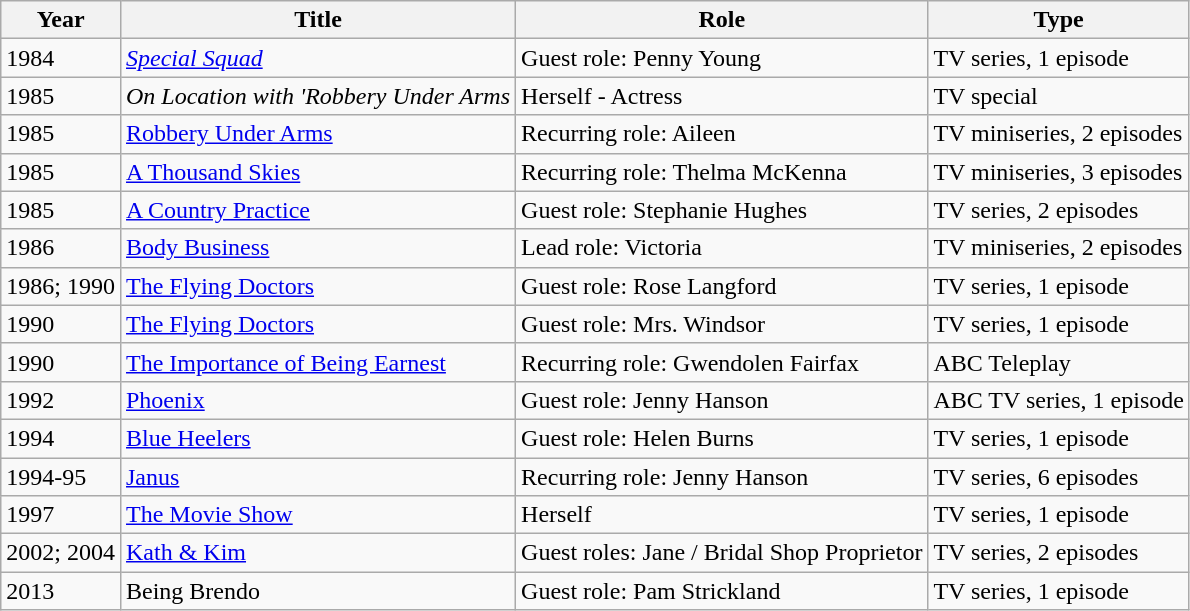<table class="wikitable">
<tr>
<th>Year</th>
<th>Title</th>
<th>Role</th>
<th>Type</th>
</tr>
<tr>
<td>1984</td>
<td><em><a href='#'>Special Squad</a></em></td>
<td>Guest role: Penny Young</td>
<td>TV series, 1 episode</td>
</tr>
<tr>
<td>1985</td>
<td><em>On Location with 'Robbery Under Arms<strong></td>
<td>Herself - Actress</td>
<td>TV special</td>
</tr>
<tr>
<td>1985</td>
<td></em><a href='#'>Robbery Under Arms</a><em></td>
<td>Recurring role: Aileen</td>
<td>TV miniseries, 2 episodes</td>
</tr>
<tr>
<td>1985</td>
<td></em><a href='#'>A Thousand Skies</a><em></td>
<td>Recurring role: Thelma McKenna</td>
<td>TV miniseries, 3 episodes</td>
</tr>
<tr>
<td>1985</td>
<td></em><a href='#'>A Country Practice</a><em></td>
<td>Guest role: Stephanie Hughes</td>
<td>TV series, 2 episodes</td>
</tr>
<tr>
<td>1986</td>
<td></em><a href='#'>Body Business</a><em></td>
<td>Lead role: Victoria</td>
<td>TV miniseries, 2 episodes</td>
</tr>
<tr>
<td>1986; 1990</td>
<td></em><a href='#'>The Flying Doctors</a><em></td>
<td>Guest role: Rose Langford</td>
<td>TV series, 1 episode</td>
</tr>
<tr>
<td>1990</td>
<td></em><a href='#'>The Flying Doctors</a><em></td>
<td>Guest role: Mrs. Windsor</td>
<td>TV series, 1 episode</td>
</tr>
<tr>
<td>1990</td>
<td></em><a href='#'>The Importance of Being Earnest</a><em></td>
<td>Recurring role: Gwendolen Fairfax</td>
<td>ABC Teleplay</td>
</tr>
<tr>
<td>1992</td>
<td></em><a href='#'>Phoenix</a><em></td>
<td>Guest role: Jenny Hanson</td>
<td>ABC TV series, 1 episode</td>
</tr>
<tr>
<td>1994</td>
<td></em><a href='#'>Blue Heelers</a><em></td>
<td>Guest role: Helen Burns</td>
<td>TV series, 1 episode</td>
</tr>
<tr>
<td>1994-95</td>
<td></em><a href='#'>Janus</a><em></td>
<td>Recurring role: Jenny Hanson</td>
<td>TV series, 6 episodes</td>
</tr>
<tr>
<td>1997</td>
<td></em><a href='#'>The Movie Show</a><em></td>
<td>Herself</td>
<td>TV series, 1 episode</td>
</tr>
<tr>
<td>2002; 2004</td>
<td></em><a href='#'>Kath & Kim</a><em></td>
<td>Guest roles: Jane / Bridal Shop Proprietor</td>
<td>TV series, 2 episodes</td>
</tr>
<tr>
<td>2013</td>
<td></em>Being Brendo<em></td>
<td>Guest role: Pam Strickland</td>
<td>TV series, 1 episode</td>
</tr>
</table>
